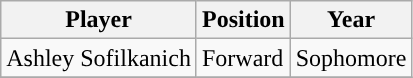<table class="wikitable" border="1">
<tr align=center>
<th>Player</th>
<th>Position</th>
<th>Year</th>
</tr>
<tr>
<td>Ashley Sofilkanich</td>
<td>Forward</td>
<td>Sophomore</td>
</tr>
<tr>
</tr>
</table>
